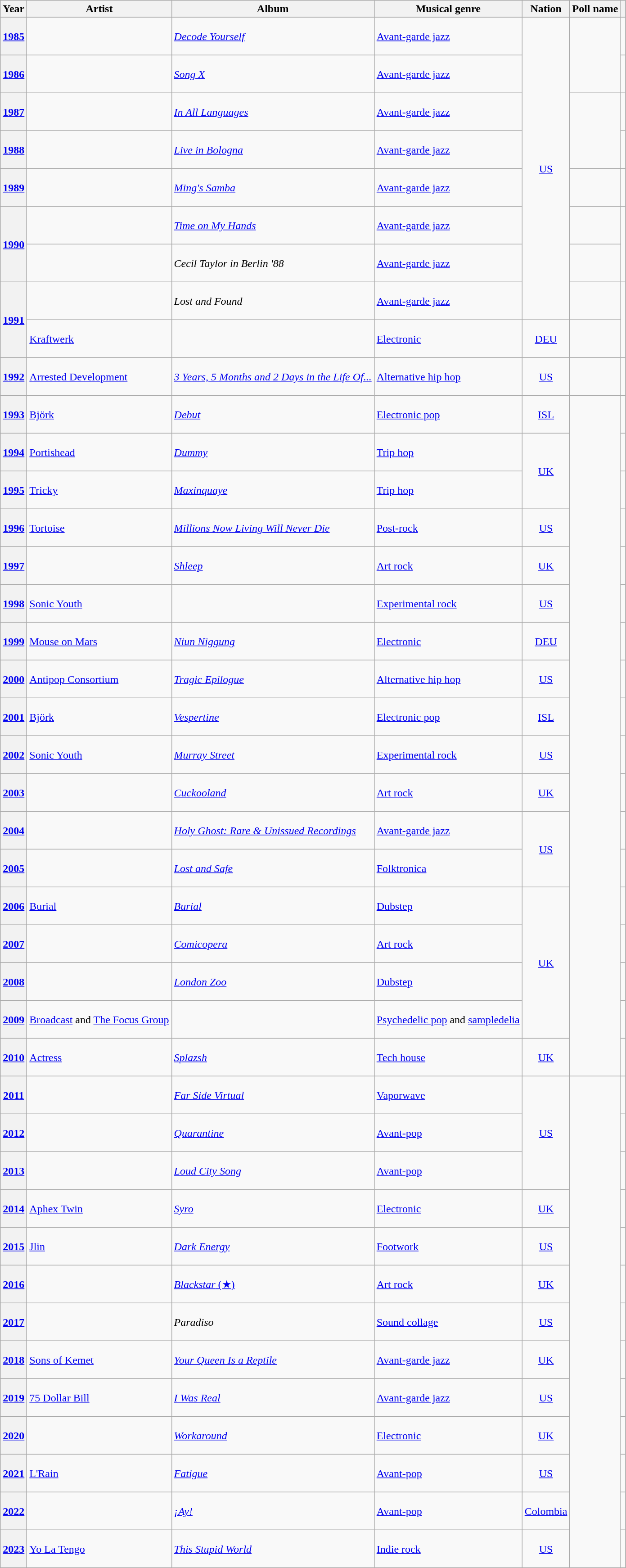<table class="wikitable plainrowheaders sortable">
<tr>
<th scope="col">Year</th>
<th scope="col">Artist</th>
<th scope="col">Album</th>
<th scope="col">Musical genre</th>
<th scope="col">Nation</th>
<th scope="col">Poll name</th>
<th scope="col" class="unsortable"></th>
</tr>
<tr style="height:3.5em;">
<th scope="row" style="text-align:center;"><a href='#'>1985</a></th>
<td></td>
<td><em><a href='#'>Decode Yourself</a></em></td>
<td><a href='#'>Avant-garde jazz</a></td>
<td rowspan="8"  align="center"><a href='#'>US</a></td>
<td rowspan="2"></td>
<td align="center"></td>
</tr>
<tr style="height:3.5em;">
<th scope="row" style="text-align:center;"><a href='#'>1986</a></th>
<td></td>
<td><em><a href='#'>Song X</a></em></td>
<td><a href='#'>Avant-garde jazz</a></td>
<td align="center"></td>
</tr>
<tr style="height:3.5em;">
<th scope="row" style="text-align:center;"><a href='#'>1987</a></th>
<td></td>
<td><em><a href='#'>In All Languages</a></em></td>
<td><a href='#'>Avant-garde jazz</a></td>
<td rowspan="2"></td>
<td align="center"></td>
</tr>
<tr style="height:3.5em;">
<th scope="row" style="text-align:center;"><a href='#'>1988</a></th>
<td></td>
<td><em><a href='#'>Live in Bologna</a></em></td>
<td><a href='#'>Avant-garde jazz</a></td>
<td align="center"></td>
</tr>
<tr style="height:3.5em;">
<th scope="row" style="text-align:center;"><a href='#'>1989</a></th>
<td></td>
<td><em><a href='#'>Ming's Samba</a></em></td>
<td><a href='#'>Avant-garde jazz</a></td>
<td></td>
<td align="center"></td>
</tr>
<tr style="height:3.5em;">
<th scope="row" style="text-align:center;" rowspan="2"><a href='#'>1990</a></th>
<td></td>
<td><em><a href='#'>Time on My Hands</a></em></td>
<td><a href='#'>Avant-garde jazz</a></td>
<td></td>
<td rowspan="2" align="center"></td>
</tr>
<tr style="height:3.5em;">
<td></td>
<td><em>Cecil Taylor in Berlin '88</em></td>
<td><a href='#'>Avant-garde jazz</a></td>
<td></td>
</tr>
<tr style="height:3.5em;">
<th scope="row" style="text-align:center;" rowspan="2"><a href='#'>1991</a></th>
<td></td>
<td><em>Lost and Found</em></td>
<td><a href='#'>Avant-garde jazz</a></td>
<td></td>
<td rowspan="2" align="center"></td>
</tr>
<tr style="height:3.5em;">
<td><a href='#'>Kraftwerk</a></td>
<td></td>
<td><a href='#'>Electronic</a></td>
<td align="center"><a href='#'>DEU</a></td>
<td></td>
</tr>
<tr style="height:3.5em;">
<th scope="row" style="text-align:center;"><a href='#'>1992</a></th>
<td><a href='#'>Arrested Development</a></td>
<td><em><a href='#'>3 Years, 5 Months and 2 Days in the Life Of...</a></em></td>
<td><a href='#'>Alternative hip hop</a></td>
<td align="center"><a href='#'>US</a></td>
<td></td>
<td align="center"></td>
</tr>
<tr style="height:3.5em;">
<th scope="row" style="text-align:center;"><a href='#'>1993</a></th>
<td><a href='#'>Björk</a></td>
<td><em><a href='#'>Debut</a></em></td>
<td><a href='#'>Electronic pop</a></td>
<td align="center"><a href='#'>ISL</a></td>
<td rowspan="18"></td>
<td align="center"></td>
</tr>
<tr style="height:3.5em;">
<th scope="row" style="text-align:center;"><a href='#'>1994</a></th>
<td><a href='#'>Portishead</a></td>
<td><em><a href='#'>Dummy</a></em></td>
<td><a href='#'>Trip hop</a></td>
<td rowspan="2" align="center"><a href='#'>UK</a></td>
<td align="center"></td>
</tr>
<tr style="height:3.5em;">
<th scope="row" style="text-align:center;"><a href='#'>1995</a></th>
<td><a href='#'>Tricky</a></td>
<td><em><a href='#'>Maxinquaye</a></em></td>
<td><a href='#'>Trip hop</a></td>
<td align="center"></td>
</tr>
<tr style="height:3.5em;">
<th scope="row" style="text-align:center;"><a href='#'>1996</a></th>
<td><a href='#'>Tortoise</a></td>
<td><em><a href='#'>Millions Now Living Will Never Die</a></em></td>
<td><a href='#'>Post-rock</a></td>
<td align="center"><a href='#'>US</a></td>
<td align="center"></td>
</tr>
<tr style="height:3.5em;">
<th scope="row" style="text-align:center;"><a href='#'>1997</a></th>
<td></td>
<td><em><a href='#'>Shleep</a></em></td>
<td><a href='#'>Art rock</a></td>
<td align="center"><a href='#'>UK</a></td>
<td align="center"></td>
</tr>
<tr style="height:3.5em;">
<th scope="row" style="text-align:center;"><a href='#'>1998</a></th>
<td><a href='#'>Sonic Youth</a></td>
<td></td>
<td><a href='#'>Experimental rock</a></td>
<td align="center"><a href='#'>US</a></td>
<td align="center"></td>
</tr>
<tr style="height:3.5em;">
<th scope="row" style="text-align:center;"><a href='#'>1999</a></th>
<td><a href='#'>Mouse on Mars</a></td>
<td><em><a href='#'>Niun Niggung</a></em></td>
<td><a href='#'>Electronic</a></td>
<td align="center"><a href='#'>DEU</a></td>
<td align="center"></td>
</tr>
<tr style="height:3.5em;">
<th scope="row" style="text-align:center;"><a href='#'>2000</a></th>
<td><a href='#'>Antipop Consortium</a></td>
<td><em><a href='#'>Tragic Epilogue</a></em></td>
<td><a href='#'>Alternative hip hop</a></td>
<td align="center"><a href='#'>US</a></td>
<td align="center"></td>
</tr>
<tr style="height:3.5em;">
<th scope="row" style="text-align:center;"><a href='#'>2001</a></th>
<td><a href='#'>Björk</a></td>
<td><em><a href='#'>Vespertine</a></em></td>
<td><a href='#'>Electronic pop</a></td>
<td align="center"><a href='#'>ISL</a></td>
<td align="center"></td>
</tr>
<tr style="height:3.5em;">
<th scope="row" style="text-align:center;"><a href='#'>2002</a></th>
<td><a href='#'>Sonic Youth</a></td>
<td><em><a href='#'>Murray Street</a></em></td>
<td><a href='#'>Experimental rock</a></td>
<td align="center"><a href='#'>US</a></td>
<td align="center"></td>
</tr>
<tr style="height:3.5em;">
<th scope="row" style="text-align:center;"><a href='#'>2003</a></th>
<td></td>
<td><em><a href='#'>Cuckooland</a></em></td>
<td><a href='#'>Art rock</a></td>
<td align="center"><a href='#'>UK</a></td>
<td align="center"></td>
</tr>
<tr style="height:3.5em;">
<th scope="row" style="text-align:center;"><a href='#'>2004</a></th>
<td></td>
<td><em><a href='#'>Holy Ghost: Rare & Unissued Recordings </a></em></td>
<td><a href='#'>Avant-garde jazz</a></td>
<td rowspan="2" align="center"><a href='#'>US</a></td>
<td align="center"></td>
</tr>
<tr style="height:3.5em;">
<th scope="row" style="text-align:center;"><a href='#'>2005</a></th>
<td></td>
<td><em><a href='#'>Lost and Safe</a></em></td>
<td><a href='#'>Folktronica</a></td>
<td align="center"></td>
</tr>
<tr style="height:3.5em;">
<th scope="row" style="text-align:center;"><a href='#'>2006</a></th>
<td><a href='#'>Burial</a></td>
<td><em><a href='#'>Burial</a></em></td>
<td><a href='#'>Dubstep</a></td>
<td rowspan="4" align="center"><a href='#'>UK</a></td>
<td align="center"></td>
</tr>
<tr style="height:3.5em;">
<th scope="row" style="text-align:center;"><a href='#'>2007</a></th>
<td></td>
<td><em><a href='#'>Comicopera</a></em></td>
<td><a href='#'>Art rock</a></td>
<td align="center"></td>
</tr>
<tr style="height:3.5em;">
<th scope="row" style="text-align:center;"><a href='#'>2008</a></th>
<td></td>
<td><em><a href='#'>London Zoo</a></em></td>
<td><a href='#'>Dubstep</a></td>
<td align="center"></td>
</tr>
<tr style="height:3.5em;">
<th scope="row" style="text-align:center;"><a href='#'>2009</a></th>
<td><a href='#'>Broadcast</a> and <a href='#'>The Focus Group</a></td>
<td></td>
<td><a href='#'>Psychedelic pop</a> and <a href='#'>sampledelia</a></td>
<td align="center"></td>
</tr>
<tr style="height:3.5em;">
<th scope="row" style="text-align:center;"><a href='#'>2010</a></th>
<td><a href='#'>Actress</a></td>
<td><em><a href='#'>Splazsh</a></em></td>
<td><a href='#'>Tech house</a></td>
<td align="center"><a href='#'>UK</a></td>
<td align="center"></td>
</tr>
<tr style="height:3.5em;">
<th scope="row" style="text-align:center;"><a href='#'>2011</a></th>
<td></td>
<td><em><a href='#'>Far Side Virtual</a></em></td>
<td><a href='#'>Vaporwave</a></td>
<td rowspan="3" align="center"><a href='#'>US</a></td>
<td rowspan="13"></td>
<td align="center"></td>
</tr>
<tr style="height:3.5em;">
<th scope="row" style="text-align:center;"><a href='#'>2012</a></th>
<td></td>
<td><em><a href='#'>Quarantine</a></em></td>
<td><a href='#'>Avant-pop</a></td>
<td align="center"></td>
</tr>
<tr style="height:3.5em;">
<th scope="row" style="text-align:center;"><a href='#'>2013</a></th>
<td></td>
<td><em><a href='#'>Loud City Song</a></em></td>
<td><a href='#'>Avant-pop</a></td>
<td align="center"></td>
</tr>
<tr style="height:3.5em;">
<th scope="row" style="text-align:center;"><a href='#'>2014</a></th>
<td><a href='#'>Aphex Twin</a></td>
<td><em><a href='#'>Syro</a></em></td>
<td><a href='#'>Electronic</a></td>
<td align="center"><a href='#'>UK</a></td>
<td align="center"></td>
</tr>
<tr style="height:3.5em;">
<th scope="row" style="text-align:center;"><a href='#'>2015</a></th>
<td><a href='#'>Jlin</a></td>
<td><em><a href='#'>Dark Energy</a></em></td>
<td><a href='#'>Footwork</a></td>
<td align="center"><a href='#'>US</a></td>
<td align="center"></td>
</tr>
<tr style="height:3.5em;">
<th scope="row" style="text-align:center;"><a href='#'>2016</a></th>
<td></td>
<td><a href='#'><em>Blackstar</em> (★)</a></td>
<td><a href='#'>Art rock</a></td>
<td align="center"><a href='#'>UK</a></td>
<td align="center"></td>
</tr>
<tr style="height:3.5em;">
<th scope="row" style="text-align:center;"><a href='#'>2017</a></th>
<td></td>
<td><em>Paradiso</em></td>
<td><a href='#'>Sound collage</a></td>
<td align="center"><a href='#'>US</a></td>
<td align="center"></td>
</tr>
<tr style="height:3.5em;">
<th scope="row" style="text-align:center;"><a href='#'>2018</a></th>
<td><a href='#'>Sons of Kemet</a></td>
<td><em><a href='#'>Your Queen Is a Reptile</a></em></td>
<td><a href='#'>Avant-garde jazz</a></td>
<td align="center"><a href='#'>UK</a></td>
<td align="center"></td>
</tr>
<tr style="height:3.5em;">
<th scope="row" style="text-align:center;"><a href='#'>2019</a></th>
<td><a href='#'>75 Dollar Bill</a></td>
<td><em><a href='#'>I Was Real</a></em></td>
<td><a href='#'>Avant-garde jazz</a></td>
<td align="center"><a href='#'>US</a></td>
<td align="center"></td>
</tr>
<tr style="height:3.5em;">
<th scope="row" style="text-align:center;"><a href='#'>2020</a></th>
<td></td>
<td><em><a href='#'>Workaround</a></em></td>
<td><a href='#'>Electronic</a></td>
<td align="center"><a href='#'>UK</a></td>
<td align="center"></td>
</tr>
<tr style="height:3.5em;">
<th scope="row" style="text-align:center;"><a href='#'>2021</a></th>
<td><a href='#'>L'Rain</a></td>
<td><em><a href='#'>Fatigue</a></em></td>
<td><a href='#'>Avant-pop</a></td>
<td align="center"><a href='#'>US</a></td>
<td align="center"></td>
</tr>
<tr style="height:3.5em;">
<th scope="row" style="text-align:center;"><a href='#'>2022</a></th>
<td></td>
<td><em><a href='#'>¡Ay!</a></em></td>
<td><a href='#'>Avant-pop</a></td>
<td align="center"><a href='#'>Colombia</a></td>
<td align="center"></td>
</tr>
<tr style="height:3.5em;">
<th scope="row" style="text-align:center;"><a href='#'>2023</a></th>
<td><a href='#'>Yo La Tengo</a></td>
<td><em><a href='#'>This Stupid World</a></em></td>
<td><a href='#'>Indie rock</a></td>
<td align="center"><a href='#'>US</a></td>
<td align="center"></td>
</tr>
</table>
